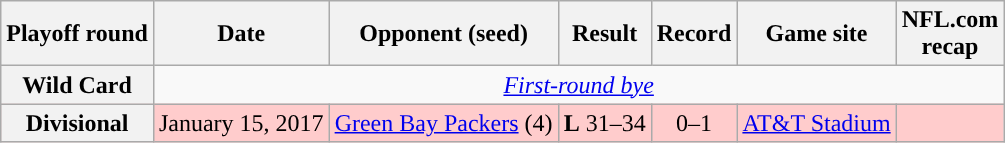<table class="wikitable" style="text-align:center">
<tr>
<th>Playoff round</th>
<th>Date</th>
<th>Opponent (seed)</th>
<th>Result</th>
<th>Record</th>
<th>Game site</th>
<th>NFL.com<br>recap</th>
</tr>
<tr>
<th>Wild Card</th>
<td colspan=8><em><a href='#'>First-round bye</a></em></td>
</tr>
<tr style="background:#fcc">
<th>Divisional</th>
<td>January 15, 2017</td>
<td><a href='#'>Green Bay Packers</a> (4)</td>
<td><strong>L</strong> 31–34</td>
<td>0–1</td>
<td><a href='#'>AT&T Stadium</a></td>
<td></td>
</tr>
</table>
